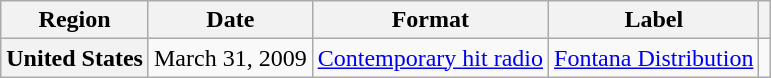<table class="wikitable plainrowheaders">
<tr>
<th scope="col">Region</th>
<th scope="col">Date</th>
<th scope="col">Format</th>
<th scope="col">Label</th>
<th scope="col"></th>
</tr>
<tr>
<th scope="row">United States</th>
<td>March 31, 2009</td>
<td><a href='#'>Contemporary hit radio</a></td>
<td><a href='#'>Fontana Distribution</a></td>
<td align="center"></td>
</tr>
</table>
